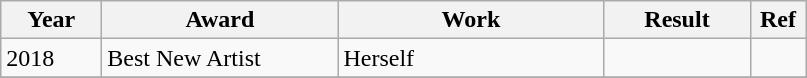<table class="wikitable">
<tr aglin="center">
<th width=60>Year</th>
<th style="width:150px;">Award</th>
<th style="width:170px;">Work</th>
<th width="90">Result</th>
<th width="30">Ref</th>
</tr>
<tr aglin="center">
<td>2018</td>
<td>Best New Artist</td>
<td>Herself</td>
<td></td>
<td></td>
</tr>
<tr>
</tr>
</table>
